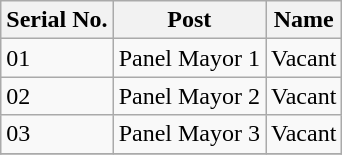<table class="wikitable sortable">
<tr>
<th>Serial No.</th>
<th>Post</th>
<th>Name</th>
</tr>
<tr>
<td>01</td>
<td>Panel Mayor 1</td>
<td>Vacant</td>
</tr>
<tr>
<td>02</td>
<td>Panel Mayor 2</td>
<td>Vacant</td>
</tr>
<tr>
<td>03</td>
<td>Panel Mayor 3</td>
<td>Vacant</td>
</tr>
<tr>
</tr>
</table>
